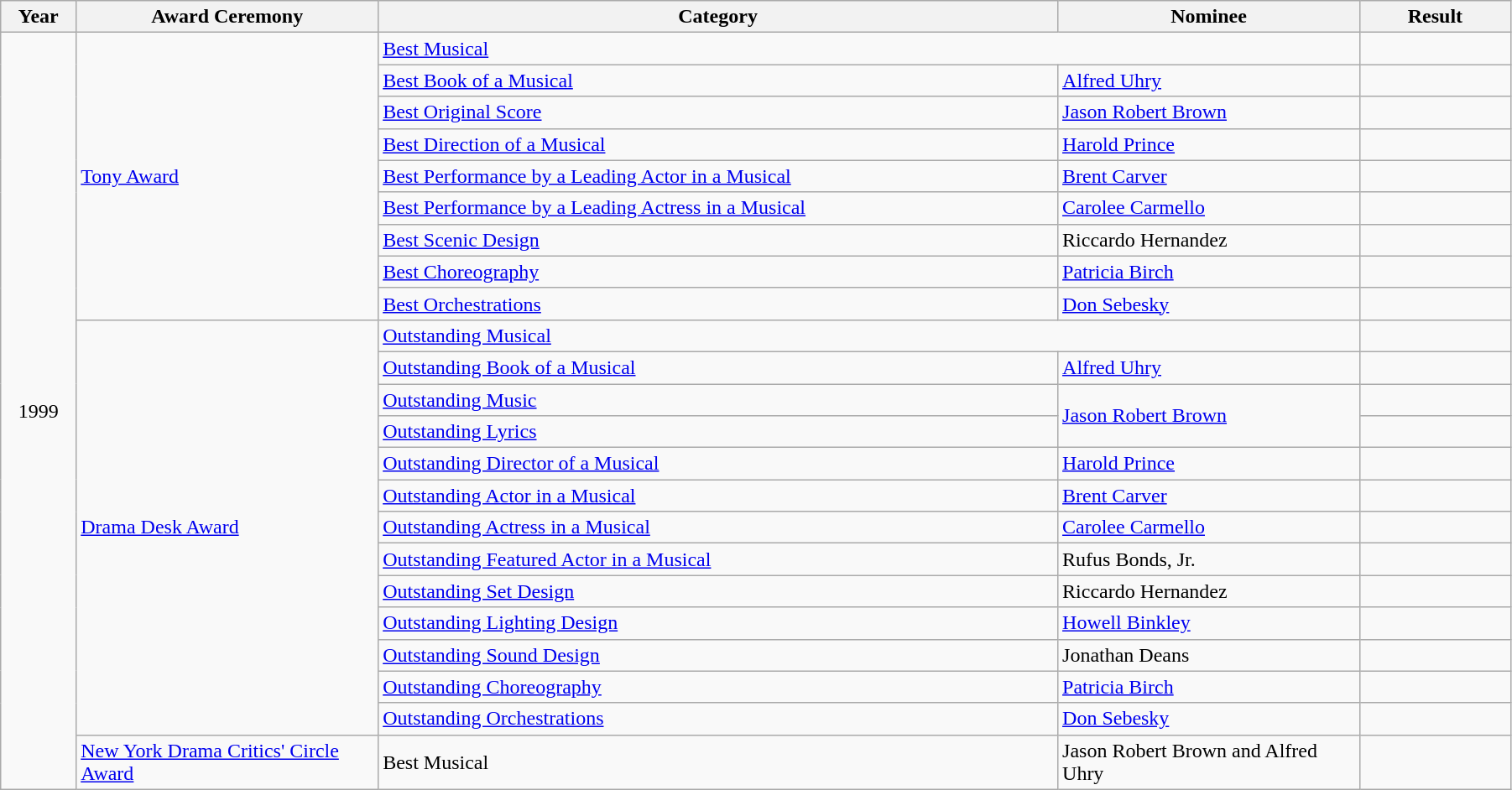<table class="wikitable" width="95%">
<tr>
<th width="5%">Year</th>
<th width="20%">Award Ceremony</th>
<th width="45%">Category</th>
<th width="20%">Nominee</th>
<th width="10%">Result</th>
</tr>
<tr>
<td rowspan="23" align="center">1999</td>
<td rowspan="9"><a href='#'>Tony Award</a></td>
<td colspan="2"><a href='#'>Best Musical</a></td>
<td></td>
</tr>
<tr>
<td><a href='#'>Best Book of a Musical</a></td>
<td><a href='#'>Alfred Uhry</a></td>
<td></td>
</tr>
<tr>
<td><a href='#'>Best Original Score</a></td>
<td><a href='#'>Jason Robert Brown</a></td>
<td></td>
</tr>
<tr>
<td><a href='#'>Best Direction of a Musical</a></td>
<td><a href='#'>Harold Prince</a></td>
<td></td>
</tr>
<tr>
<td><a href='#'>Best Performance by a Leading Actor in a Musical</a></td>
<td><a href='#'>Brent Carver</a></td>
<td></td>
</tr>
<tr>
<td><a href='#'>Best Performance by a Leading Actress in a Musical</a></td>
<td><a href='#'>Carolee Carmello</a></td>
<td></td>
</tr>
<tr>
<td><a href='#'>Best Scenic Design</a></td>
<td>Riccardo Hernandez</td>
<td></td>
</tr>
<tr>
<td><a href='#'>Best Choreography</a></td>
<td><a href='#'>Patricia Birch</a></td>
<td></td>
</tr>
<tr>
<td><a href='#'>Best Orchestrations</a></td>
<td><a href='#'>Don Sebesky</a></td>
<td></td>
</tr>
<tr>
<td rowspan="13"><a href='#'>Drama Desk Award</a></td>
<td colspan="2"><a href='#'>Outstanding Musical</a></td>
<td></td>
</tr>
<tr>
<td><a href='#'>Outstanding Book of a Musical</a></td>
<td><a href='#'>Alfred Uhry</a></td>
<td></td>
</tr>
<tr>
<td><a href='#'>Outstanding Music</a></td>
<td rowspan="2"><a href='#'>Jason Robert Brown</a></td>
<td></td>
</tr>
<tr>
<td><a href='#'>Outstanding Lyrics</a></td>
<td></td>
</tr>
<tr>
<td><a href='#'>Outstanding Director of a Musical</a></td>
<td><a href='#'>Harold Prince</a></td>
<td></td>
</tr>
<tr>
<td><a href='#'>Outstanding Actor in a Musical</a></td>
<td><a href='#'>Brent Carver</a></td>
<td></td>
</tr>
<tr>
<td><a href='#'>Outstanding Actress in a Musical</a></td>
<td><a href='#'>Carolee Carmello</a></td>
<td></td>
</tr>
<tr>
<td><a href='#'>Outstanding Featured Actor in a Musical</a></td>
<td>Rufus Bonds, Jr.</td>
<td></td>
</tr>
<tr>
<td><a href='#'>Outstanding Set Design</a></td>
<td>Riccardo Hernandez</td>
<td></td>
</tr>
<tr>
<td><a href='#'>Outstanding Lighting Design</a></td>
<td><a href='#'>Howell Binkley</a></td>
<td></td>
</tr>
<tr>
<td><a href='#'>Outstanding Sound Design</a></td>
<td>Jonathan Deans</td>
<td></td>
</tr>
<tr>
<td><a href='#'>Outstanding Choreography</a></td>
<td><a href='#'>Patricia Birch</a></td>
<td></td>
</tr>
<tr>
<td><a href='#'>Outstanding Orchestrations</a></td>
<td><a href='#'>Don Sebesky</a></td>
<td></td>
</tr>
<tr>
<td><a href='#'>New York Drama Critics' Circle Award</a></td>
<td>Best Musical</td>
<td>Jason Robert Brown and Alfred Uhry</td>
<td></td>
</tr>
</table>
